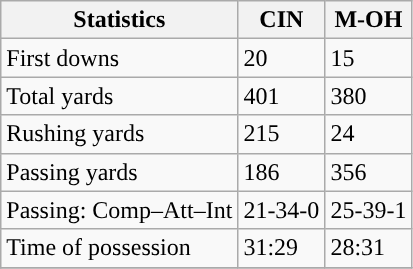<table class="wikitable" style="float: left;">
<tr>
<th>Statistics</th>
<th>CIN</th>
<th>M-OH</th>
</tr>
<tr>
<td>First downs</td>
<td>20</td>
<td>15</td>
</tr>
<tr>
<td>Total yards</td>
<td>401</td>
<td>380</td>
</tr>
<tr>
<td>Rushing yards</td>
<td>215</td>
<td>24</td>
</tr>
<tr>
<td>Passing yards</td>
<td>186</td>
<td>356</td>
</tr>
<tr>
<td>Passing: Comp–Att–Int</td>
<td>21-34-0</td>
<td>25-39-1</td>
</tr>
<tr>
<td>Time of possession</td>
<td>31:29</td>
<td>28:31</td>
</tr>
<tr>
</tr>
</table>
